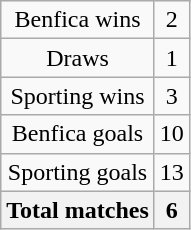<table class="wikitable" style="text-align:center">
<tr>
<td>Benfica wins</td>
<td>2</td>
</tr>
<tr>
<td>Draws</td>
<td>1</td>
</tr>
<tr>
<td>Sporting wins</td>
<td>3</td>
</tr>
<tr>
<td>Benfica goals</td>
<td>10</td>
</tr>
<tr>
<td>Sporting goals</td>
<td>13</td>
</tr>
<tr>
<th>Total matches</th>
<th>6</th>
</tr>
</table>
